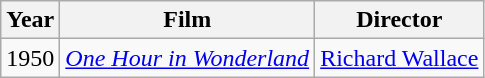<table class="wikitable">
<tr>
<th>Year</th>
<th>Film</th>
<th>Director</th>
</tr>
<tr>
<td>1950</td>
<td><em><a href='#'>One Hour in Wonderland</a></em></td>
<td><a href='#'>Richard Wallace</a></td>
</tr>
</table>
